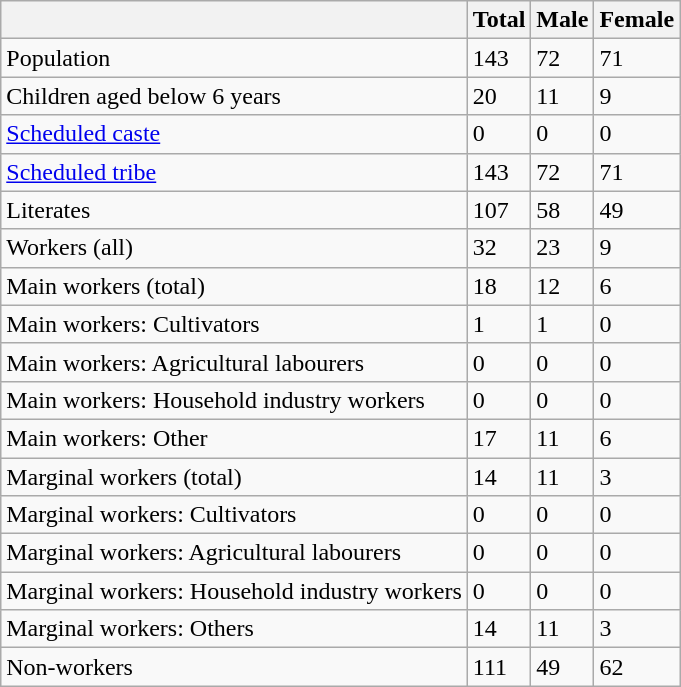<table class="wikitable sortable">
<tr>
<th></th>
<th>Total</th>
<th>Male</th>
<th>Female</th>
</tr>
<tr>
<td>Population</td>
<td>143</td>
<td>72</td>
<td>71</td>
</tr>
<tr>
<td>Children aged below 6 years</td>
<td>20</td>
<td>11</td>
<td>9</td>
</tr>
<tr>
<td><a href='#'>Scheduled caste</a></td>
<td>0</td>
<td>0</td>
<td>0</td>
</tr>
<tr>
<td><a href='#'>Scheduled tribe</a></td>
<td>143</td>
<td>72</td>
<td>71</td>
</tr>
<tr>
<td>Literates</td>
<td>107</td>
<td>58</td>
<td>49</td>
</tr>
<tr>
<td>Workers (all)</td>
<td>32</td>
<td>23</td>
<td>9</td>
</tr>
<tr>
<td>Main workers (total)</td>
<td>18</td>
<td>12</td>
<td>6</td>
</tr>
<tr>
<td>Main workers: Cultivators</td>
<td>1</td>
<td>1</td>
<td>0</td>
</tr>
<tr>
<td>Main workers: Agricultural labourers</td>
<td>0</td>
<td>0</td>
<td>0</td>
</tr>
<tr>
<td>Main workers: Household industry workers</td>
<td>0</td>
<td>0</td>
<td>0</td>
</tr>
<tr>
<td>Main workers: Other</td>
<td>17</td>
<td>11</td>
<td>6</td>
</tr>
<tr>
<td>Marginal workers (total)</td>
<td>14</td>
<td>11</td>
<td>3</td>
</tr>
<tr>
<td>Marginal workers: Cultivators</td>
<td>0</td>
<td>0</td>
<td>0</td>
</tr>
<tr>
<td>Marginal workers: Agricultural labourers</td>
<td>0</td>
<td>0</td>
<td>0</td>
</tr>
<tr>
<td>Marginal workers: Household industry workers</td>
<td>0</td>
<td>0</td>
<td>0</td>
</tr>
<tr>
<td>Marginal workers: Others</td>
<td>14</td>
<td>11</td>
<td>3</td>
</tr>
<tr>
<td>Non-workers</td>
<td>111</td>
<td>49</td>
<td>62</td>
</tr>
</table>
